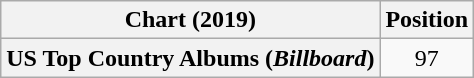<table class="wikitable plainrowheaders" style="text-align:center">
<tr>
<th scope="col">Chart (2019)</th>
<th scope="col">Position</th>
</tr>
<tr>
<th scope="row">US Top Country Albums (<em>Billboard</em>)</th>
<td>97</td>
</tr>
</table>
